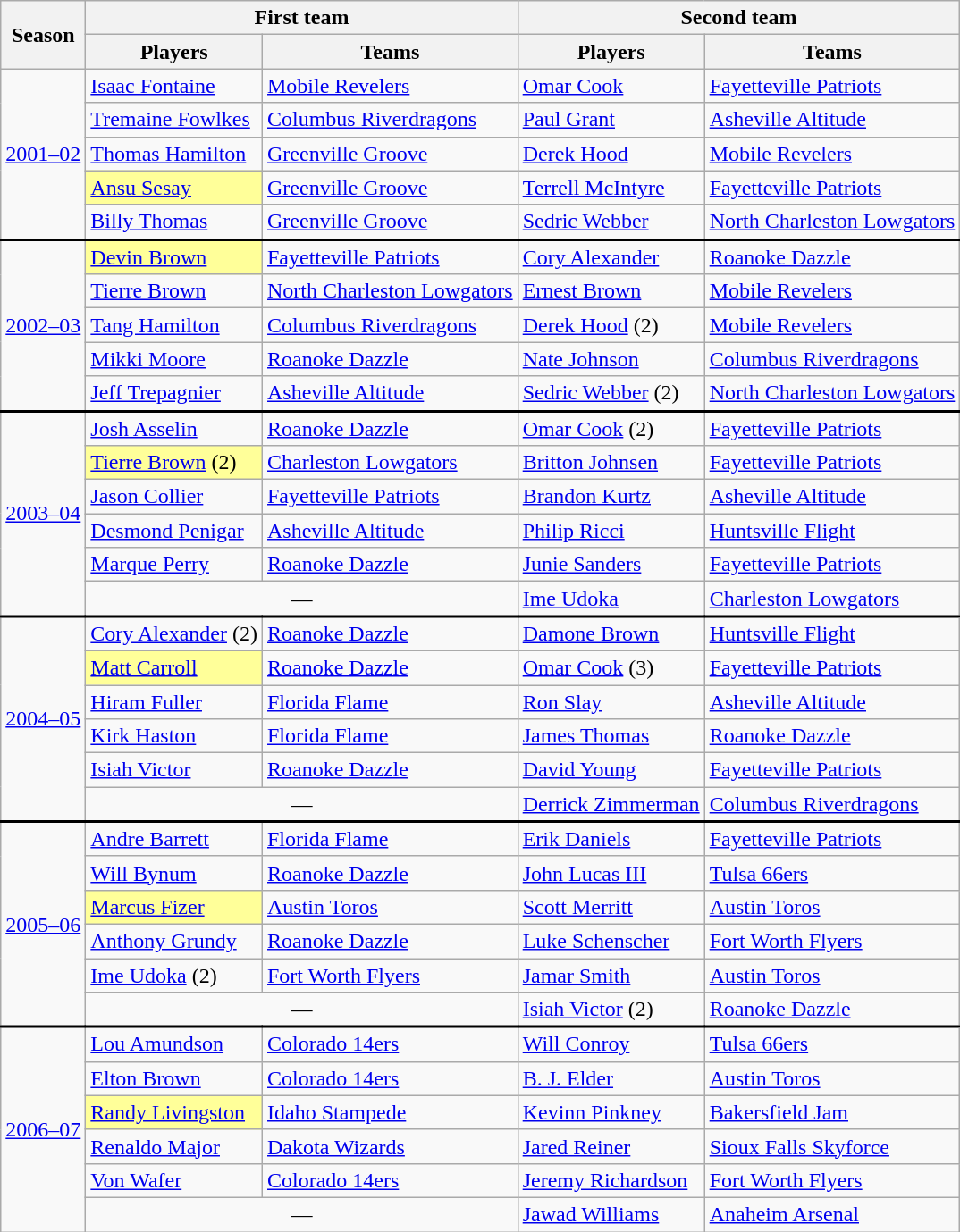<table class="wikitable">
<tr>
<th rowspan=2>Season</th>
<th colspan=2>First team</th>
<th colspan=2>Second team</th>
</tr>
<tr>
<th>Players</th>
<th>Teams</th>
<th>Players</th>
<th>Teams</th>
</tr>
<tr>
<td rowspan=5><a href='#'>2001–02</a></td>
<td><a href='#'>Isaac Fontaine</a></td>
<td><a href='#'>Mobile Revelers</a></td>
<td><a href='#'>Omar Cook</a></td>
<td><a href='#'>Fayetteville Patriots</a></td>
</tr>
<tr>
<td><a href='#'>Tremaine Fowlkes</a></td>
<td><a href='#'>Columbus Riverdragons</a></td>
<td><a href='#'>Paul Grant</a></td>
<td><a href='#'>Asheville Altitude</a></td>
</tr>
<tr>
<td><a href='#'>Thomas Hamilton</a></td>
<td><a href='#'>Greenville Groove</a></td>
<td><a href='#'>Derek Hood</a></td>
<td><a href='#'>Mobile Revelers</a></td>
</tr>
<tr>
<td bgcolor="#FFFF99"><a href='#'>Ansu Sesay</a></td>
<td><a href='#'>Greenville Groove</a></td>
<td><a href='#'>Terrell McIntyre</a></td>
<td><a href='#'>Fayetteville Patriots</a></td>
</tr>
<tr>
<td><a href='#'>Billy Thomas</a></td>
<td><a href='#'>Greenville Groove</a></td>
<td><a href='#'>Sedric Webber</a></td>
<td><a href='#'>North Charleston Lowgators</a></td>
</tr>
<tr style="border-top:2px solid black">
<td rowspan=5><a href='#'>2002–03</a></td>
<td bgcolor="#FFFF99"><a href='#'>Devin Brown</a></td>
<td><a href='#'>Fayetteville Patriots</a></td>
<td><a href='#'>Cory Alexander</a></td>
<td><a href='#'>Roanoke Dazzle</a></td>
</tr>
<tr>
<td><a href='#'>Tierre Brown</a></td>
<td><a href='#'>North Charleston Lowgators</a></td>
<td><a href='#'>Ernest Brown</a></td>
<td><a href='#'>Mobile Revelers</a></td>
</tr>
<tr>
<td><a href='#'>Tang Hamilton</a></td>
<td><a href='#'>Columbus Riverdragons</a></td>
<td><a href='#'>Derek Hood</a> (2)</td>
<td><a href='#'>Mobile Revelers</a></td>
</tr>
<tr>
<td><a href='#'>Mikki Moore</a></td>
<td><a href='#'>Roanoke Dazzle</a></td>
<td><a href='#'>Nate Johnson</a></td>
<td><a href='#'>Columbus Riverdragons</a></td>
</tr>
<tr>
<td><a href='#'>Jeff Trepagnier</a></td>
<td><a href='#'>Asheville Altitude</a></td>
<td><a href='#'>Sedric Webber</a> (2)</td>
<td><a href='#'>North Charleston Lowgators</a></td>
</tr>
<tr style="border-top:2px solid black">
<td rowspan=6><a href='#'>2003–04</a></td>
<td><a href='#'>Josh Asselin</a></td>
<td><a href='#'>Roanoke Dazzle</a></td>
<td><a href='#'>Omar Cook</a> (2)</td>
<td><a href='#'>Fayetteville Patriots</a></td>
</tr>
<tr>
<td bgcolor="#FFFF99"><a href='#'>Tierre Brown</a> (2)</td>
<td><a href='#'>Charleston Lowgators</a></td>
<td><a href='#'>Britton Johnsen</a></td>
<td><a href='#'>Fayetteville Patriots</a></td>
</tr>
<tr>
<td><a href='#'>Jason Collier</a></td>
<td><a href='#'>Fayetteville Patriots</a></td>
<td><a href='#'>Brandon Kurtz</a></td>
<td><a href='#'>Asheville Altitude</a></td>
</tr>
<tr>
<td><a href='#'>Desmond Penigar</a></td>
<td><a href='#'>Asheville Altitude</a></td>
<td><a href='#'>Philip Ricci</a></td>
<td><a href='#'>Huntsville Flight</a></td>
</tr>
<tr>
<td><a href='#'>Marque Perry</a></td>
<td><a href='#'>Roanoke Dazzle</a></td>
<td><a href='#'>Junie Sanders</a></td>
<td><a href='#'>Fayetteville Patriots</a></td>
</tr>
<tr>
<td colspan=2; align=center>—</td>
<td><a href='#'>Ime Udoka</a></td>
<td><a href='#'>Charleston Lowgators</a></td>
</tr>
<tr style="border-top:2px solid black">
<td rowspan=6><a href='#'>2004–05</a></td>
<td><a href='#'>Cory Alexander</a> (2)</td>
<td><a href='#'>Roanoke Dazzle</a></td>
<td><a href='#'>Damone Brown</a></td>
<td><a href='#'>Huntsville Flight</a></td>
</tr>
<tr>
<td bgcolor="#FFFF99"><a href='#'>Matt Carroll</a></td>
<td><a href='#'>Roanoke Dazzle</a></td>
<td><a href='#'>Omar Cook</a> (3)</td>
<td><a href='#'>Fayetteville Patriots</a></td>
</tr>
<tr>
<td><a href='#'>Hiram Fuller</a></td>
<td><a href='#'>Florida Flame</a></td>
<td><a href='#'>Ron Slay</a></td>
<td><a href='#'>Asheville Altitude</a></td>
</tr>
<tr>
<td><a href='#'>Kirk Haston</a></td>
<td><a href='#'>Florida Flame</a></td>
<td><a href='#'>James Thomas</a></td>
<td><a href='#'>Roanoke Dazzle</a></td>
</tr>
<tr>
<td><a href='#'>Isiah Victor</a></td>
<td><a href='#'>Roanoke Dazzle</a></td>
<td><a href='#'>David Young</a></td>
<td><a href='#'>Fayetteville Patriots</a></td>
</tr>
<tr>
<td colspan=2; align=center>—</td>
<td><a href='#'>Derrick Zimmerman</a></td>
<td><a href='#'>Columbus Riverdragons</a></td>
</tr>
<tr style="border-top:2px solid black">
<td rowspan=6><a href='#'>2005–06</a></td>
<td><a href='#'>Andre Barrett</a></td>
<td><a href='#'>Florida Flame</a></td>
<td><a href='#'>Erik Daniels</a></td>
<td><a href='#'>Fayetteville Patriots</a></td>
</tr>
<tr>
<td><a href='#'>Will Bynum</a></td>
<td><a href='#'>Roanoke Dazzle</a></td>
<td><a href='#'>John Lucas III</a></td>
<td><a href='#'>Tulsa 66ers</a></td>
</tr>
<tr>
<td bgcolor="#FFFF99"><a href='#'>Marcus Fizer</a></td>
<td><a href='#'>Austin Toros</a></td>
<td><a href='#'>Scott Merritt</a></td>
<td><a href='#'>Austin Toros</a></td>
</tr>
<tr>
<td><a href='#'>Anthony Grundy</a></td>
<td><a href='#'>Roanoke Dazzle</a></td>
<td><a href='#'>Luke Schenscher</a></td>
<td><a href='#'>Fort Worth Flyers</a></td>
</tr>
<tr>
<td><a href='#'>Ime Udoka</a> (2)</td>
<td><a href='#'>Fort Worth Flyers</a></td>
<td><a href='#'>Jamar Smith</a></td>
<td><a href='#'>Austin Toros</a></td>
</tr>
<tr>
<td colspan=2; align=center>—</td>
<td><a href='#'>Isiah Victor</a> (2)</td>
<td><a href='#'>Roanoke Dazzle</a></td>
</tr>
<tr style="border-top:2px solid black">
<td rowspan=6><a href='#'>2006–07</a></td>
<td><a href='#'>Lou Amundson</a></td>
<td><a href='#'>Colorado 14ers</a></td>
<td><a href='#'>Will Conroy</a></td>
<td><a href='#'>Tulsa 66ers</a></td>
</tr>
<tr>
<td><a href='#'>Elton Brown</a></td>
<td><a href='#'>Colorado 14ers</a></td>
<td><a href='#'>B. J. Elder</a></td>
<td><a href='#'>Austin Toros</a></td>
</tr>
<tr>
<td bgcolor="#FFFF99"><a href='#'>Randy Livingston</a></td>
<td><a href='#'>Idaho Stampede</a></td>
<td><a href='#'>Kevinn Pinkney</a></td>
<td><a href='#'>Bakersfield Jam</a></td>
</tr>
<tr>
<td><a href='#'>Renaldo Major</a></td>
<td><a href='#'>Dakota Wizards</a></td>
<td><a href='#'>Jared Reiner</a></td>
<td><a href='#'>Sioux Falls Skyforce</a></td>
</tr>
<tr>
<td><a href='#'>Von Wafer</a></td>
<td><a href='#'>Colorado 14ers</a></td>
<td><a href='#'>Jeremy Richardson</a></td>
<td><a href='#'>Fort Worth Flyers</a></td>
</tr>
<tr>
<td colspan=2; align=center>—</td>
<td><a href='#'>Jawad Williams</a></td>
<td><a href='#'>Anaheim Arsenal</a></td>
</tr>
</table>
